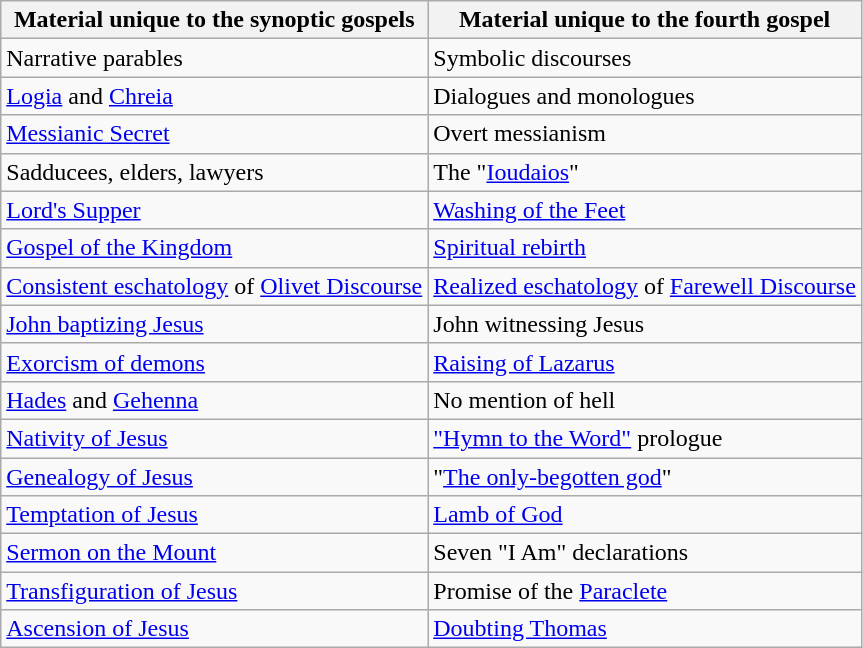<table class="wikitable">
<tr>
<th>Material unique to the synoptic gospels</th>
<th>Material unique to the fourth gospel</th>
</tr>
<tr>
<td>Narrative parables</td>
<td>Symbolic discourses</td>
</tr>
<tr>
<td><a href='#'>Logia</a> and <a href='#'>Chreia</a></td>
<td>Dialogues and monologues</td>
</tr>
<tr>
<td><a href='#'>Messianic Secret</a></td>
<td>Overt messianism</td>
</tr>
<tr>
<td>Sadducees, elders, lawyers</td>
<td>The "<a href='#'>Ioudaios</a>"</td>
</tr>
<tr>
<td><a href='#'>Lord's Supper</a></td>
<td><a href='#'>Washing of the Feet</a></td>
</tr>
<tr>
<td><a href='#'>Gospel of the Kingdom</a></td>
<td><a href='#'>Spiritual rebirth</a></td>
</tr>
<tr>
<td><a href='#'>Consistent eschatology</a> of <a href='#'>Olivet Discourse</a></td>
<td><a href='#'>Realized eschatology</a> of <a href='#'>Farewell Discourse</a></td>
</tr>
<tr>
<td><a href='#'>John baptizing Jesus</a></td>
<td>John witnessing Jesus</td>
</tr>
<tr>
<td><a href='#'>Exorcism of demons</a></td>
<td><a href='#'>Raising of Lazarus</a></td>
</tr>
<tr>
<td><a href='#'>Hades</a> and <a href='#'>Gehenna</a></td>
<td>No mention of hell</td>
</tr>
<tr>
<td><a href='#'>Nativity of Jesus</a></td>
<td><a href='#'>"Hymn to the Word"</a> prologue</td>
</tr>
<tr>
<td><a href='#'>Genealogy of Jesus</a></td>
<td>"<a href='#'>The only-begotten god</a>"</td>
</tr>
<tr>
<td><a href='#'>Temptation of Jesus</a></td>
<td><a href='#'>Lamb of God</a></td>
</tr>
<tr>
<td><a href='#'>Sermon on the Mount</a></td>
<td>Seven "I Am" declarations</td>
</tr>
<tr>
<td><a href='#'>Transfiguration of Jesus</a></td>
<td>Promise of the <a href='#'>Paraclete</a></td>
</tr>
<tr>
<td><a href='#'>Ascension of Jesus</a></td>
<td><a href='#'>Doubting Thomas</a></td>
</tr>
</table>
